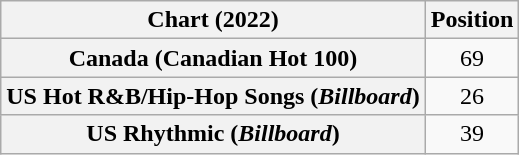<table class="wikitable sortable plainrowheaders" style="text-align:center">
<tr>
<th scope="col">Chart (2022)</th>
<th scope="col">Position</th>
</tr>
<tr>
<th scope="row">Canada (Canadian Hot 100)</th>
<td>69</td>
</tr>
<tr>
<th scope="row">US Hot R&B/Hip-Hop Songs (<em>Billboard</em>)</th>
<td>26</td>
</tr>
<tr>
<th scope="row">US Rhythmic (<em>Billboard</em>)</th>
<td>39</td>
</tr>
</table>
